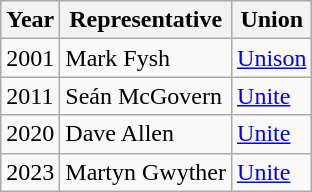<table class="wikitable">
<tr>
<th>Year</th>
<th>Representative</th>
<th>Union</th>
</tr>
<tr>
<td>2001</td>
<td>Mark Fysh</td>
<td><a href='#'>Unison</a></td>
</tr>
<tr>
<td>2011</td>
<td>Seán McGovern</td>
<td><a href='#'>Unite</a></td>
</tr>
<tr>
<td>2020</td>
<td>Dave Allen</td>
<td><a href='#'>Unite</a></td>
</tr>
<tr>
<td>2023</td>
<td>Martyn Gwyther</td>
<td><a href='#'>Unite</a></td>
</tr>
</table>
